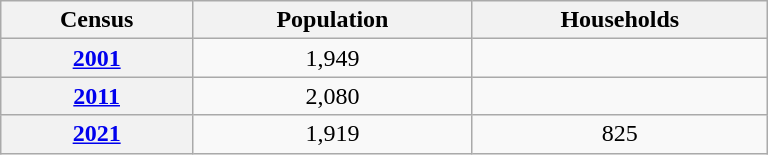<table class="wikitable" style="width:32em; text-align:center;">
<tr>
<th scope=col>Census</th>
<th scope=col>Population</th>
<th scope=col>Households</th>
</tr>
<tr>
<th scope=row><a href='#'>2001</a></th>
<td>1,949</td>
<td></td>
</tr>
<tr>
<th scope=row><a href='#'>2011</a></th>
<td>2,080</td>
<td></td>
</tr>
<tr>
<th scope=row><a href='#'>2021</a></th>
<td>1,919</td>
<td>825</td>
</tr>
</table>
